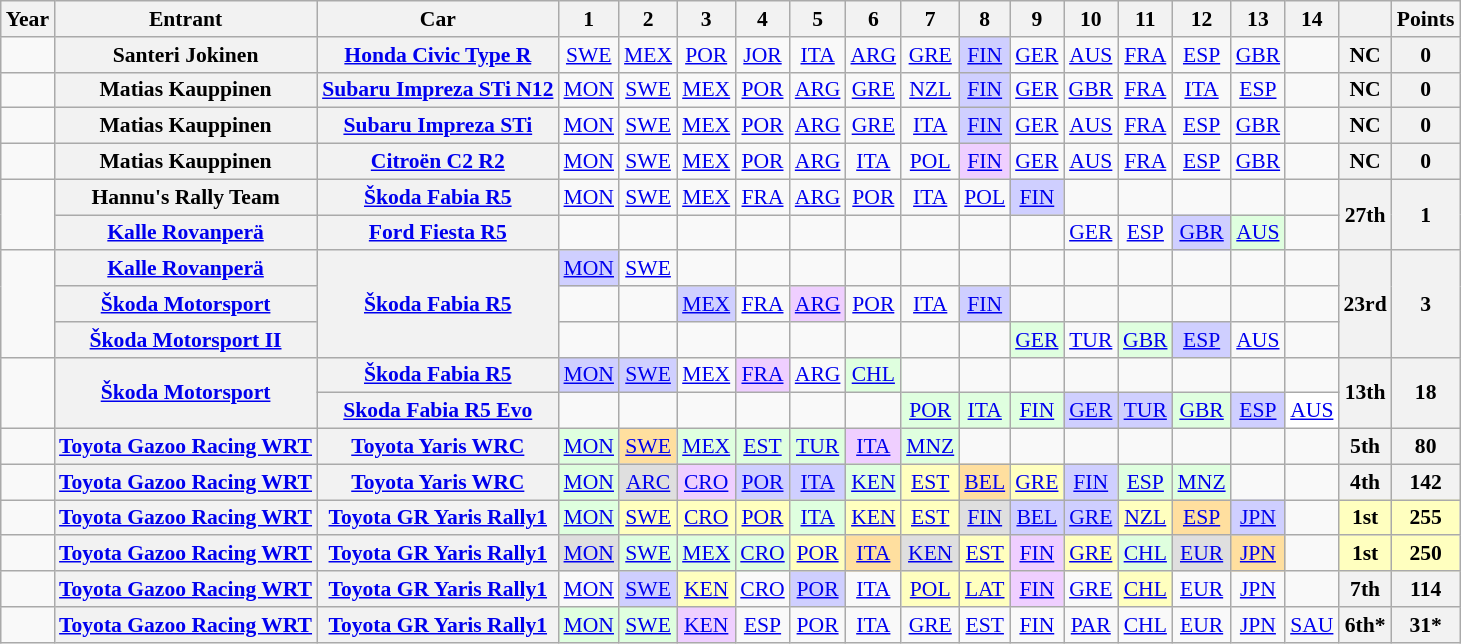<table class="wikitable" border="1" style="text-align:center; font-size:90%;">
<tr>
<th>Year</th>
<th>Entrant</th>
<th>Car</th>
<th>1</th>
<th>2</th>
<th>3</th>
<th>4</th>
<th>5</th>
<th>6</th>
<th>7</th>
<th>8</th>
<th>9</th>
<th>10</th>
<th>11</th>
<th>12</th>
<th>13</th>
<th>14</th>
<th></th>
<th>Points</th>
</tr>
<tr>
<td></td>
<th>Santeri Jokinen</th>
<th><a href='#'>Honda Civic Type R</a></th>
<td><a href='#'>SWE</a></td>
<td><a href='#'>MEX</a></td>
<td><a href='#'>POR</a></td>
<td><a href='#'>JOR</a></td>
<td><a href='#'>ITA</a></td>
<td><a href='#'>ARG</a></td>
<td><a href='#'>GRE</a></td>
<td style="background:#CFCFFF;"><a href='#'>FIN</a><br></td>
<td><a href='#'>GER</a></td>
<td><a href='#'>AUS</a></td>
<td><a href='#'>FRA</a></td>
<td><a href='#'>ESP</a></td>
<td><a href='#'>GBR</a></td>
<td></td>
<th>NC</th>
<th>0</th>
</tr>
<tr>
<td></td>
<th>Matias Kauppinen</th>
<th><a href='#'>Subaru Impreza STi N12</a></th>
<td><a href='#'>MON</a></td>
<td><a href='#'>SWE</a></td>
<td><a href='#'>MEX</a></td>
<td><a href='#'>POR</a></td>
<td><a href='#'>ARG</a></td>
<td><a href='#'>GRE</a></td>
<td><a href='#'>NZL</a></td>
<td style="background:#CFCFFF;"><a href='#'>FIN</a><br></td>
<td><a href='#'>GER</a></td>
<td><a href='#'>GBR</a></td>
<td><a href='#'>FRA</a></td>
<td><a href='#'>ITA</a></td>
<td><a href='#'>ESP</a></td>
<td></td>
<th>NC</th>
<th>0</th>
</tr>
<tr>
<td></td>
<th>Matias Kauppinen</th>
<th><a href='#'>Subaru Impreza STi</a></th>
<td><a href='#'>MON</a></td>
<td><a href='#'>SWE</a></td>
<td><a href='#'>MEX</a></td>
<td><a href='#'>POR</a></td>
<td><a href='#'>ARG</a></td>
<td><a href='#'>GRE</a></td>
<td><a href='#'>ITA</a></td>
<td style="background:#CFCFFF;"><a href='#'>FIN</a><br></td>
<td><a href='#'>GER</a></td>
<td><a href='#'>AUS</a></td>
<td><a href='#'>FRA</a></td>
<td><a href='#'>ESP</a></td>
<td><a href='#'>GBR</a></td>
<td></td>
<th>NC</th>
<th>0</th>
</tr>
<tr>
<td></td>
<th>Matias Kauppinen</th>
<th><a href='#'>Citroën C2 R2</a></th>
<td><a href='#'>MON</a></td>
<td><a href='#'>SWE</a></td>
<td><a href='#'>MEX</a></td>
<td><a href='#'>POR</a></td>
<td><a href='#'>ARG</a></td>
<td><a href='#'>ITA</a></td>
<td><a href='#'>POL</a></td>
<td style="background:#EFCFFF;"><a href='#'>FIN</a><br></td>
<td><a href='#'>GER</a></td>
<td><a href='#'>AUS</a></td>
<td><a href='#'>FRA</a></td>
<td><a href='#'>ESP</a></td>
<td><a href='#'>GBR</a></td>
<td></td>
<th>NC</th>
<th>0</th>
</tr>
<tr>
<td rowspan="2"></td>
<th>Hannu's Rally Team</th>
<th><a href='#'>Škoda Fabia R5</a></th>
<td><a href='#'>MON</a></td>
<td><a href='#'>SWE</a></td>
<td><a href='#'>MEX</a></td>
<td><a href='#'>FRA</a></td>
<td><a href='#'>ARG</a></td>
<td><a href='#'>POR</a></td>
<td><a href='#'>ITA</a></td>
<td><a href='#'>POL</a></td>
<td style="background:#CFCFFF;"><a href='#'>FIN</a><br></td>
<td></td>
<td></td>
<td></td>
<td></td>
<td></td>
<th rowspan="2">27th</th>
<th rowspan="2">1</th>
</tr>
<tr>
<th><a href='#'>Kalle Rovanperä</a></th>
<th><a href='#'>Ford Fiesta R5</a></th>
<td></td>
<td></td>
<td></td>
<td></td>
<td></td>
<td></td>
<td></td>
<td></td>
<td></td>
<td><a href='#'>GER</a></td>
<td><a href='#'>ESP</a></td>
<td style="background:#CFCFFF;"><a href='#'>GBR</a><br></td>
<td style="background:#DFFFDF;"><a href='#'>AUS</a><br></td>
<td></td>
</tr>
<tr>
<td rowspan="3"></td>
<th><a href='#'>Kalle Rovanperä</a></th>
<th rowspan="3"><a href='#'>Škoda Fabia R5</a></th>
<td style="background:#CFCFFF;"><a href='#'>MON</a><br></td>
<td><a href='#'>SWE</a></td>
<td></td>
<td></td>
<td></td>
<td></td>
<td></td>
<td></td>
<td></td>
<td></td>
<td></td>
<td></td>
<td></td>
<td></td>
<th rowspan="3">23rd</th>
<th rowspan="3">3</th>
</tr>
<tr>
<th><a href='#'>Škoda Motorsport</a></th>
<td></td>
<td></td>
<td style="background:#CFCFFF;"><a href='#'>MEX</a><br></td>
<td><a href='#'>FRA</a></td>
<td style="background:#EFCFFF;"><a href='#'>ARG</a><br></td>
<td><a href='#'>POR</a></td>
<td><a href='#'>ITA</a></td>
<td style="background:#CFCFFF;"><a href='#'>FIN</a><br></td>
<td></td>
<td></td>
<td></td>
<td></td>
<td></td>
<td></td>
</tr>
<tr>
<th><a href='#'>Škoda Motorsport II</a></th>
<td></td>
<td></td>
<td></td>
<td></td>
<td></td>
<td></td>
<td></td>
<td></td>
<td style="background:#DFFFDF;"><a href='#'>GER</a><br></td>
<td><a href='#'>TUR</a></td>
<td style="background:#DFFFDF;"><a href='#'>GBR</a><br></td>
<td style="background:#CFCFFF;"><a href='#'>ESP</a><br></td>
<td><a href='#'>AUS</a></td>
</tr>
<tr>
<td rowspan="2"></td>
<th rowspan="2"><a href='#'>Škoda Motorsport</a></th>
<th><a href='#'>Škoda Fabia R5</a></th>
<td style="background:#CFCFFF;"><a href='#'>MON</a><br></td>
<td style="background:#CFCFFF;"><a href='#'>SWE</a><br></td>
<td><a href='#'>MEX</a></td>
<td style="background:#EFCFFF;"><a href='#'>FRA</a><br></td>
<td><a href='#'>ARG</a></td>
<td style="background:#DFFFDF;"><a href='#'>CHL</a><br></td>
<td></td>
<td></td>
<td></td>
<td></td>
<td></td>
<td></td>
<td></td>
<td></td>
<th rowspan="2">13th</th>
<th rowspan="2">18</th>
</tr>
<tr>
<th><a href='#'>Skoda Fabia R5 Evo</a></th>
<td></td>
<td></td>
<td></td>
<td></td>
<td></td>
<td></td>
<td style="background:#DFFFDF;"><a href='#'>POR</a><br></td>
<td style="background:#DFFFDF;"><a href='#'>ITA</a><br></td>
<td style="background:#DFFFDF;"><a href='#'>FIN</a><br></td>
<td style="background:#CFCFFF;"><a href='#'>GER</a><br></td>
<td style="background:#CFCFFF;"><a href='#'>TUR</a><br></td>
<td style="background:#DFFFDF;"><a href='#'>GBR</a><br></td>
<td style="background:#CFCFFF;"><a href='#'>ESP</a><br></td>
<td style="background:#FFFFFF;"><a href='#'>AUS</a><br></td>
</tr>
<tr>
<td></td>
<th><a href='#'>Toyota Gazoo Racing WRT</a></th>
<th><a href='#'>Toyota Yaris WRC</a></th>
<td style="background:#DFFFDF;"><a href='#'>MON</a><br></td>
<td style="background:#FFDF9F;"><a href='#'>SWE</a><br></td>
<td style="background:#DFFFDF;"><a href='#'>MEX</a><br></td>
<td style="background:#DFFFDF;"><a href='#'>EST</a><br></td>
<td style="background:#DFFFDF;"><a href='#'>TUR</a><br></td>
<td style="background:#EFCFFF;"><a href='#'>ITA</a><br></td>
<td style="background:#DFFFDF;"><a href='#'>MNZ</a><br></td>
<td></td>
<td></td>
<td></td>
<td></td>
<td></td>
<td></td>
<td></td>
<th>5th</th>
<th>80</th>
</tr>
<tr>
<td></td>
<th><a href='#'>Toyota Gazoo Racing WRT</a></th>
<th><a href='#'>Toyota Yaris WRC</a></th>
<td style="background:#DFFFDF;"><a href='#'>MON</a><br></td>
<td style="background:#DFDFDF;"><a href='#'>ARC</a><br></td>
<td style="background:#EFCFFF;"><a href='#'>CRO</a><br></td>
<td style="background:#CFCFFF;"><a href='#'>POR</a><br></td>
<td style="background:#CFCFFF;"><a href='#'>ITA</a><br></td>
<td style="background:#DFFFDF;"><a href='#'>KEN</a><br></td>
<td style="background:#FFFFBF;"><a href='#'>EST</a><br></td>
<td style="background:#FFDF9F;"><a href='#'>BEL</a><br></td>
<td style="background:#FFFFBF;"><a href='#'>GRE</a><br></td>
<td style="background:#CFCFFF;"><a href='#'>FIN</a><br></td>
<td style="background:#DFFFDF;"><a href='#'>ESP</a><br></td>
<td style="background:#DFFFDF;"><a href='#'>MNZ</a><br></td>
<td></td>
<td></td>
<th>4th</th>
<th>142</th>
</tr>
<tr>
<td></td>
<th><a href='#'>Toyota Gazoo Racing WRT</a></th>
<th><a href='#'>Toyota GR Yaris Rally1</a></th>
<td style="background:#DFFFDF;"><a href='#'>MON</a><br></td>
<td style="background:#FFFFBF;"><a href='#'>SWE</a><br></td>
<td style="background:#FFFFBF;"><a href='#'>CRO</a><br></td>
<td style="background:#FFFFBF;"><a href='#'>POR</a><br></td>
<td style="background:#DFFFDF;"><a href='#'>ITA</a><br></td>
<td style="background:#FFFFBF;"><a href='#'>KEN</a><br></td>
<td style="background:#FFFFBF;"><a href='#'>EST</a><br></td>
<td style="background:#DFDFDF;"><a href='#'>FIN</a><br></td>
<td style="background:#CFCFFF;"><a href='#'>BEL</a><br></td>
<td style="background:#CFCFFF;"><a href='#'>GRE</a><br></td>
<td style="background:#FFFFBF;"><a href='#'>NZL</a><br></td>
<td style="background:#FFDF9F;"><a href='#'>ESP</a><br></td>
<td style="background:#CFCFFF;"><a href='#'>JPN</a><br></td>
<td></td>
<th style="background:#FFFFBF;">1st</th>
<th style="background:#FFFFBF;">255</th>
</tr>
<tr>
<td></td>
<th><a href='#'>Toyota Gazoo Racing WRT</a></th>
<th><a href='#'>Toyota GR Yaris Rally1</a></th>
<td style="background:#DFDFDF"><a href='#'>MON</a><br></td>
<td style="background:#DFFFDF"><a href='#'>SWE</a><br></td>
<td style="background:#DFFFDF"><a href='#'>MEX</a><br></td>
<td style="background:#DFFFDF"><a href='#'>CRO</a><br></td>
<td style="background:#FFFFBF"><a href='#'>POR</a><br></td>
<td style="background:#FFDF9F"><a href='#'>ITA</a><br></td>
<td style="background:#DFDFDF"><a href='#'>KEN</a><br></td>
<td style="background:#FFFFBF"><a href='#'>EST</a><br></td>
<td style="background:#EFCFFF"><a href='#'>FIN</a><br></td>
<td style="background:#FFFFBF"><a href='#'>GRE</a><br></td>
<td style="background:#DFFFDF"><a href='#'>CHL</a><br></td>
<td style="background:#DFDFDF"><a href='#'>EUR</a><br></td>
<td style="background:#FFDF9F"><a href='#'>JPN</a><br></td>
<td></td>
<th style="background:#FFFFBF;">1st</th>
<th style="background:#FFFFBF;">250</th>
</tr>
<tr>
<td></td>
<th><a href='#'>Toyota Gazoo Racing WRT</a></th>
<th><a href='#'>Toyota GR Yaris Rally1</a></th>
<td><a href='#'>MON</a></td>
<td style="background:#CFCFFF;"><a href='#'>SWE</a><br></td>
<td style="background:#FFFFBF;"><a href='#'>KEN</a><br></td>
<td><a href='#'>CRO</a></td>
<td style="background:#CFCFFF;"><a href='#'>POR</a><br></td>
<td><a href='#'>ITA</a></td>
<td style="background:#FFFFBF;"><a href='#'>POL</a><br></td>
<td style="background:#FFFFBF;"><a href='#'>LAT</a><br></td>
<td style="background:#EFCFFF;"><a href='#'>FIN</a><br></td>
<td><a href='#'>GRE</a></td>
<td style="background:#FFFFBF;"><a href='#'>CHL</a><br></td>
<td><a href='#'>EUR</a></td>
<td><a href='#'>JPN</a></td>
<td></td>
<th>7th</th>
<th>114</th>
</tr>
<tr>
<td></td>
<th><a href='#'>Toyota Gazoo Racing WRT</a></th>
<th><a href='#'>Toyota GR Yaris Rally1</a></th>
<td style="background:#DFFFDF;"><a href='#'>MON</a><br></td>
<td style="background:#DFFFDF;"><a href='#'>SWE</a><br></td>
<td style="background:#EFCFFF;"><a href='#'>KEN</a><br></td>
<td style="background:#;"><a href='#'>ESP</a><br></td>
<td style="background:#;"><a href='#'>POR</a><br></td>
<td style="background:#;"><a href='#'>ITA</a><br></td>
<td style="background:#;"><a href='#'>GRE</a><br></td>
<td style="background:#;"><a href='#'>EST</a><br></td>
<td style="background:#;"><a href='#'>FIN</a><br></td>
<td style="background:#;"><a href='#'>PAR</a><br></td>
<td style="background:#;"><a href='#'>CHL</a><br></td>
<td style="background:#;"><a href='#'>EUR</a><br></td>
<td style="background:#;"><a href='#'>JPN</a><br></td>
<td style="background:#;"><a href='#'>SAU</a><br></td>
<th style="background:#;">6th*</th>
<th style="background:#;">31*</th>
</tr>
</table>
